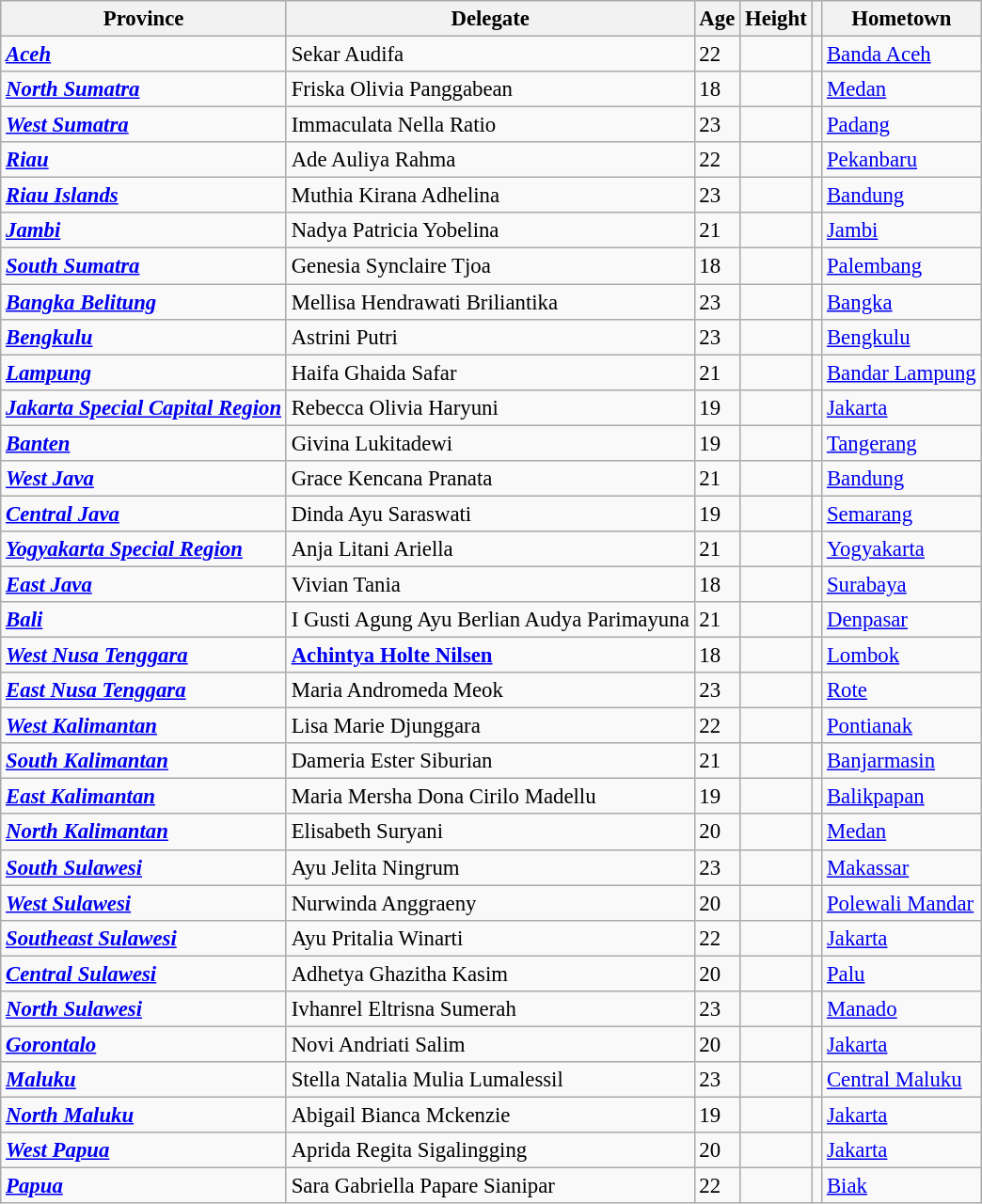<table class="wikitable sortable" style="font-size: 95%;">
<tr>
<th>Province</th>
<th>Delegate</th>
<th>Age</th>
<th>Height</th>
<th></th>
<th>Hometown</th>
</tr>
<tr>
<td> <strong><em><a href='#'>Aceh</a></em></strong></td>
<td>Sekar Audifa</td>
<td>22</td>
<td></td>
<td></td>
<td><a href='#'>Banda Aceh</a></td>
</tr>
<tr>
<td> <strong><em><a href='#'>North Sumatra</a></em></strong></td>
<td>Friska Olivia Panggabean</td>
<td>18</td>
<td></td>
<td></td>
<td><a href='#'>Medan</a></td>
</tr>
<tr>
<td> <strong><em><a href='#'>West Sumatra</a></em></strong></td>
<td>Immaculata Nella Ratio</td>
<td>23</td>
<td></td>
<td></td>
<td><a href='#'>Padang</a></td>
</tr>
<tr>
<td> <strong><em><a href='#'>Riau</a></em></strong></td>
<td>Ade Auliya Rahma</td>
<td>22</td>
<td></td>
<td></td>
<td><a href='#'>Pekanbaru</a></td>
</tr>
<tr>
<td> <strong><a href='#'><em>Riau Islands</em></a></strong></td>
<td>Muthia Kirana Adhelina</td>
<td>23</td>
<td></td>
<td></td>
<td><a href='#'>Bandung</a></td>
</tr>
<tr>
<td> <strong><em><a href='#'>Jambi</a></em></strong></td>
<td>Nadya Patricia Yobelina</td>
<td>21</td>
<td></td>
<td></td>
<td><a href='#'>Jambi</a></td>
</tr>
<tr>
<td> <strong><em><a href='#'>South Sumatra</a></em></strong></td>
<td>Genesia Synclaire Tjoa</td>
<td>18</td>
<td></td>
<td></td>
<td><a href='#'>Palembang</a></td>
</tr>
<tr>
<td> <strong><a href='#'><em>Bangka Belitung</em></a></strong></td>
<td>Mellisa Hendrawati Briliantika</td>
<td>23</td>
<td></td>
<td></td>
<td><a href='#'>Bangka</a></td>
</tr>
<tr>
<td> <strong><em><a href='#'>Bengkulu</a></em></strong></td>
<td>Astrini Putri</td>
<td>23</td>
<td></td>
<td></td>
<td><a href='#'>Bengkulu</a></td>
</tr>
<tr>
<td> <strong><em><a href='#'>Lampung</a></em></strong></td>
<td>Haifa Ghaida Safar</td>
<td>21</td>
<td></td>
<td></td>
<td><a href='#'>Bandar Lampung</a></td>
</tr>
<tr>
<td> <strong><a href='#'><em>Jakarta Special Capital Region</em></a></strong></td>
<td>Rebecca Olivia Haryuni</td>
<td>19</td>
<td></td>
<td></td>
<td><a href='#'>Jakarta</a></td>
</tr>
<tr>
<td> <strong><em><a href='#'>Banten</a></em></strong></td>
<td>Givina Lukitadewi</td>
<td>19</td>
<td></td>
<td></td>
<td><a href='#'>Tangerang</a></td>
</tr>
<tr>
<td> <strong><em><a href='#'>West Java</a></em></strong></td>
<td>Grace Kencana Pranata</td>
<td>21</td>
<td></td>
<td></td>
<td><a href='#'>Bandung</a></td>
</tr>
<tr>
<td> <strong><em><a href='#'>Central Java</a></em></strong></td>
<td>Dinda Ayu Saraswati</td>
<td>19</td>
<td></td>
<td></td>
<td><a href='#'>Semarang</a></td>
</tr>
<tr>
<td> <strong><em><a href='#'>Yogyakarta Special Region</a></em></strong></td>
<td>Anja Litani Ariella</td>
<td>21</td>
<td></td>
<td></td>
<td><a href='#'>Yogyakarta</a></td>
</tr>
<tr>
<td> <strong><em><a href='#'>East Java</a></em></strong></td>
<td>Vivian Tania</td>
<td>18</td>
<td></td>
<td></td>
<td><a href='#'>Surabaya</a></td>
</tr>
<tr>
<td> <strong><em><a href='#'>Bali</a></em></strong></td>
<td>I Gusti Agung Ayu Berlian Audya Parimayuna</td>
<td>21</td>
<td></td>
<td></td>
<td><a href='#'>Denpasar</a></td>
</tr>
<tr>
<td>  <strong><em><a href='#'>West Nusa Tenggara</a></em></strong></td>
<td><strong><a href='#'>Achintya Holte Nilsen</a></strong></td>
<td>18</td>
<td></td>
<td></td>
<td><a href='#'>Lombok</a></td>
</tr>
<tr>
<td> <strong><em><a href='#'>East Nusa Tenggara</a></em></strong></td>
<td>Maria Andromeda Meok</td>
<td>23</td>
<td></td>
<td></td>
<td><a href='#'>Rote</a></td>
</tr>
<tr>
<td>  <strong><em><a href='#'>West Kalimantan</a></em></strong></td>
<td>Lisa Marie Djunggara</td>
<td>22</td>
<td></td>
<td></td>
<td><a href='#'>Pontianak</a></td>
</tr>
<tr>
<td> <strong><em><a href='#'>South Kalimantan</a></em></strong></td>
<td>Dameria Ester Siburian</td>
<td>21</td>
<td></td>
<td></td>
<td><a href='#'>Banjarmasin</a></td>
</tr>
<tr>
<td>  <strong><em><a href='#'>East Kalimantan</a></em></strong></td>
<td>Maria Mersha Dona Cirilo Madellu</td>
<td>19</td>
<td></td>
<td></td>
<td><a href='#'>Balikpapan</a></td>
</tr>
<tr>
<td> <strong><em><a href='#'>North Kalimantan</a></em></strong></td>
<td>Elisabeth Suryani</td>
<td>20</td>
<td></td>
<td></td>
<td><a href='#'>Medan</a></td>
</tr>
<tr>
<td> <strong><em><a href='#'>South Sulawesi</a></em></strong></td>
<td>Ayu Jelita Ningrum</td>
<td>23</td>
<td></td>
<td></td>
<td><a href='#'>Makassar</a></td>
</tr>
<tr>
<td> <strong><em><a href='#'>West Sulawesi</a></em></strong></td>
<td>Nurwinda Anggraeny</td>
<td>20</td>
<td></td>
<td></td>
<td><a href='#'>Polewali Mandar</a></td>
</tr>
<tr>
<td> <strong><em><a href='#'>Southeast Sulawesi</a></em></strong></td>
<td>Ayu Pritalia Winarti</td>
<td>22</td>
<td></td>
<td></td>
<td><a href='#'>Jakarta</a></td>
</tr>
<tr>
<td> <strong><em><a href='#'>Central Sulawesi</a></em></strong></td>
<td>Adhetya Ghazitha Kasim</td>
<td>20</td>
<td></td>
<td></td>
<td><a href='#'>Palu</a></td>
</tr>
<tr>
<td> <strong><em><a href='#'>North Sulawesi</a></em></strong></td>
<td>Ivhanrel Eltrisna Sumerah</td>
<td>23</td>
<td></td>
<td></td>
<td><a href='#'>Manado</a></td>
</tr>
<tr>
<td> <strong><em><a href='#'>Gorontalo</a></em></strong></td>
<td>Novi Andriati Salim</td>
<td>20</td>
<td></td>
<td></td>
<td><a href='#'>Jakarta</a></td>
</tr>
<tr>
<td> <strong><a href='#'><em>Maluku</em></a></strong></td>
<td>Stella Natalia Mulia Lumalessil</td>
<td>23</td>
<td></td>
<td></td>
<td><a href='#'>Central Maluku</a></td>
</tr>
<tr>
<td> <strong><em><a href='#'>North Maluku</a></em></strong></td>
<td>Abigail Bianca Mckenzie</td>
<td>19</td>
<td></td>
<td></td>
<td><a href='#'>Jakarta</a></td>
</tr>
<tr>
<td> <strong><a href='#'><em>West Papua</em></a></strong></td>
<td>Aprida Regita Sigalingging</td>
<td>20</td>
<td></td>
<td></td>
<td><a href='#'>Jakarta</a></td>
</tr>
<tr>
<td> <strong><a href='#'><em>Papua</em></a></strong></td>
<td>Sara Gabriella Papare Sianipar</td>
<td>22</td>
<td></td>
<td></td>
<td><a href='#'>Biak</a></td>
</tr>
</table>
